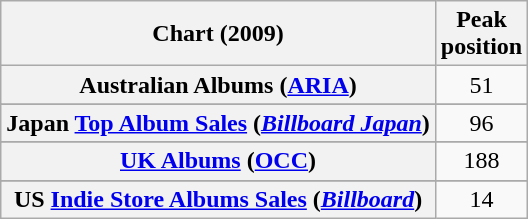<table class="wikitable sortable plainrowheaders" style="text-align:center">
<tr>
<th scope="col">Chart (2009)</th>
<th scope="col">Peak<br>position</th>
</tr>
<tr>
<th scope="row">Australian Albums (<a href='#'>ARIA</a>)</th>
<td>51</td>
</tr>
<tr>
</tr>
<tr>
<th scope="row">Japan <a href='#'>Top Album Sales</a> (<em><a href='#'>Billboard Japan</a></em>)</th>
<td>96</td>
</tr>
<tr>
</tr>
<tr>
<th scope="row"><a href='#'>UK Albums</a> (<a href='#'>OCC</a>)</th>
<td>188</td>
</tr>
<tr>
</tr>
<tr>
<th scope="row">US <a href='#'>Indie Store Albums Sales</a> (<a href='#'><em>Billboard</em></a>)</th>
<td>14</td>
</tr>
</table>
